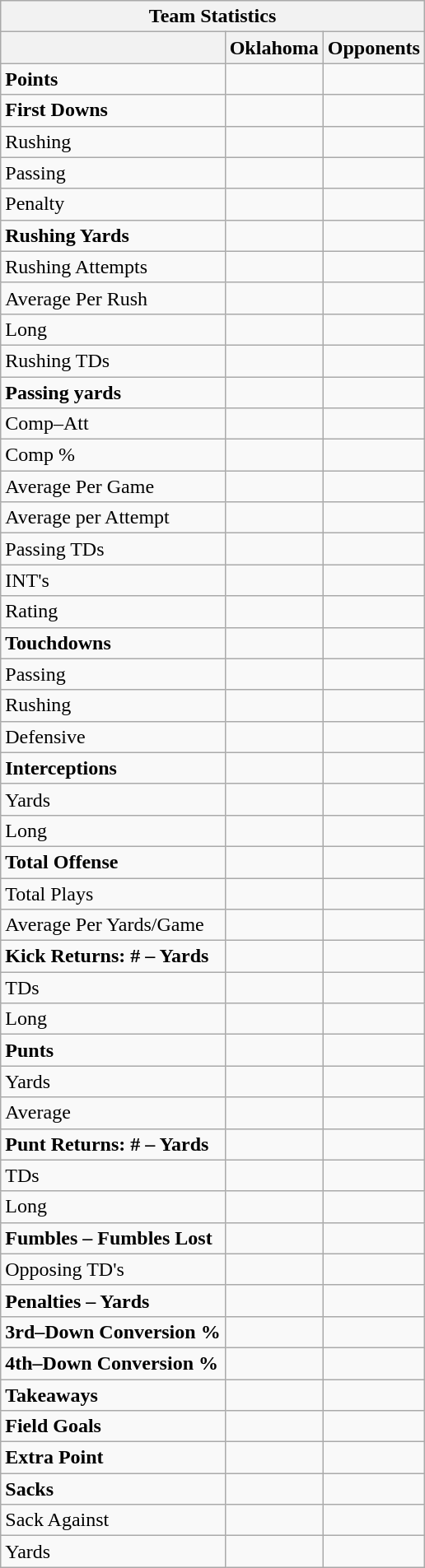<table class="wikitable collapsible collapsed">
<tr>
<th colspan="3">Team Statistics</th>
</tr>
<tr>
<th> </th>
<th>Oklahoma</th>
<th>Opponents</th>
</tr>
<tr>
<td><strong>Points</strong></td>
<td></td>
<td></td>
</tr>
<tr>
<td><strong>First Downs</strong></td>
<td></td>
<td></td>
</tr>
<tr>
<td>Rushing</td>
<td></td>
<td></td>
</tr>
<tr>
<td>Passing</td>
<td></td>
<td></td>
</tr>
<tr>
<td>Penalty</td>
<td></td>
<td></td>
</tr>
<tr>
<td><strong>Rushing Yards</strong></td>
<td></td>
<td></td>
</tr>
<tr>
<td>Rushing Attempts</td>
<td></td>
<td></td>
</tr>
<tr>
<td>Average Per Rush</td>
<td></td>
<td></td>
</tr>
<tr>
<td>Long</td>
<td></td>
<td></td>
</tr>
<tr>
<td>Rushing TDs</td>
<td></td>
<td></td>
</tr>
<tr>
<td><strong>Passing yards</strong></td>
<td></td>
<td></td>
</tr>
<tr>
<td>Comp–Att</td>
<td></td>
<td></td>
</tr>
<tr>
<td>Comp %</td>
<td></td>
<td></td>
</tr>
<tr>
<td>Average Per Game</td>
<td></td>
<td></td>
</tr>
<tr>
<td>Average per Attempt</td>
<td></td>
<td></td>
</tr>
<tr>
<td>Passing TDs</td>
<td></td>
<td></td>
</tr>
<tr>
<td>INT's</td>
<td></td>
<td></td>
</tr>
<tr>
<td>Rating</td>
<td></td>
<td></td>
</tr>
<tr>
<td><strong>Touchdowns</strong></td>
<td></td>
<td></td>
</tr>
<tr>
<td>Passing</td>
<td></td>
<td></td>
</tr>
<tr>
<td>Rushing</td>
<td></td>
<td></td>
</tr>
<tr>
<td>Defensive</td>
<td></td>
<td></td>
</tr>
<tr>
<td><strong>Interceptions</strong></td>
<td></td>
<td></td>
</tr>
<tr>
<td>Yards</td>
<td></td>
<td></td>
</tr>
<tr>
<td>Long</td>
<td></td>
<td></td>
</tr>
<tr>
<td><strong>Total Offense</strong></td>
<td></td>
<td></td>
</tr>
<tr>
<td>Total Plays</td>
<td></td>
<td></td>
</tr>
<tr>
<td>Average Per Yards/Game</td>
<td></td>
<td></td>
</tr>
<tr>
<td><strong>Kick Returns: # – Yards</strong></td>
<td></td>
<td></td>
</tr>
<tr>
<td>TDs</td>
<td></td>
<td></td>
</tr>
<tr>
<td>Long</td>
<td></td>
<td></td>
</tr>
<tr>
<td><strong>Punts</strong></td>
<td></td>
<td></td>
</tr>
<tr>
<td>Yards</td>
<td></td>
<td></td>
</tr>
<tr>
<td>Average</td>
<td></td>
<td></td>
</tr>
<tr>
<td><strong>Punt Returns: # – Yards</strong></td>
<td></td>
<td></td>
</tr>
<tr>
<td>TDs</td>
<td></td>
<td></td>
</tr>
<tr>
<td>Long</td>
<td></td>
<td></td>
</tr>
<tr>
<td><strong>Fumbles – Fumbles Lost</strong></td>
<td></td>
<td></td>
</tr>
<tr>
<td>Opposing TD's</td>
<td></td>
<td></td>
</tr>
<tr>
<td><strong>Penalties – Yards</strong></td>
<td></td>
<td></td>
</tr>
<tr>
<td><strong>3rd–Down Conversion %</strong></td>
<td></td>
<td></td>
</tr>
<tr>
<td><strong>4th–Down Conversion %</strong></td>
<td></td>
<td></td>
</tr>
<tr>
<td><strong>Takeaways</strong></td>
<td></td>
<td></td>
</tr>
<tr>
<td><strong>Field Goals</strong></td>
<td></td>
<td></td>
</tr>
<tr>
<td><strong>Extra Point</strong></td>
<td></td>
<td></td>
</tr>
<tr>
<td><strong>Sacks</strong></td>
<td></td>
<td></td>
</tr>
<tr>
<td>Sack Against</td>
<td></td>
<td></td>
</tr>
<tr>
<td>Yards</td>
<td></td>
<td></td>
</tr>
</table>
